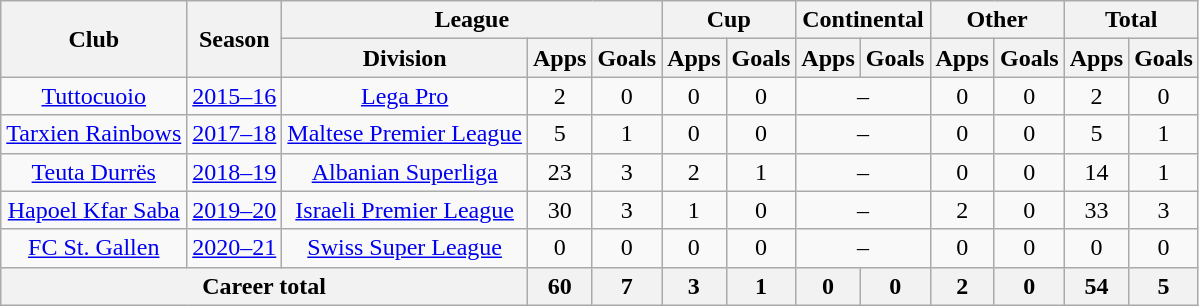<table class="wikitable" style="text-align: center">
<tr>
<th rowspan="2">Club</th>
<th rowspan="2">Season</th>
<th colspan="3">League</th>
<th colspan="2">Cup</th>
<th colspan="2">Continental</th>
<th colspan="2">Other</th>
<th colspan="2">Total</th>
</tr>
<tr>
<th>Division</th>
<th>Apps</th>
<th>Goals</th>
<th>Apps</th>
<th>Goals</th>
<th>Apps</th>
<th>Goals</th>
<th>Apps</th>
<th>Goals</th>
<th>Apps</th>
<th>Goals</th>
</tr>
<tr>
<td><a href='#'>Tuttocuoio</a></td>
<td><a href='#'>2015–16</a></td>
<td><a href='#'>Lega Pro</a></td>
<td>2</td>
<td>0</td>
<td>0</td>
<td>0</td>
<td colspan="2">–</td>
<td>0</td>
<td>0</td>
<td>2</td>
<td>0</td>
</tr>
<tr>
<td><a href='#'>Tarxien Rainbows</a></td>
<td><a href='#'>2017–18</a></td>
<td><a href='#'>Maltese Premier League</a></td>
<td>5</td>
<td>1</td>
<td>0</td>
<td>0</td>
<td colspan="2">–</td>
<td>0</td>
<td>0</td>
<td>5</td>
<td>1</td>
</tr>
<tr>
<td><a href='#'>Teuta Durrës</a></td>
<td><a href='#'>2018–19</a></td>
<td><a href='#'>Albanian Superliga</a></td>
<td>23</td>
<td>3</td>
<td>2</td>
<td>1</td>
<td colspan="2">–</td>
<td>0</td>
<td>0</td>
<td>14</td>
<td>1</td>
</tr>
<tr>
<td><a href='#'>Hapoel Kfar Saba</a></td>
<td><a href='#'>2019–20</a></td>
<td><a href='#'>Israeli Premier League</a></td>
<td>30</td>
<td>3</td>
<td>1</td>
<td>0</td>
<td colspan="2">–</td>
<td>2</td>
<td>0</td>
<td>33</td>
<td>3</td>
</tr>
<tr>
<td><a href='#'>FC St. Gallen</a></td>
<td><a href='#'>2020–21</a></td>
<td><a href='#'>Swiss Super League</a></td>
<td>0</td>
<td>0</td>
<td>0</td>
<td>0</td>
<td colspan="2">–</td>
<td>0</td>
<td>0</td>
<td>0</td>
<td>0</td>
</tr>
<tr>
<th colspan="3"><strong>Career total</strong></th>
<th>60</th>
<th>7</th>
<th>3</th>
<th>1</th>
<th>0</th>
<th>0</th>
<th>2</th>
<th>0</th>
<th>54</th>
<th>5</th>
</tr>
</table>
